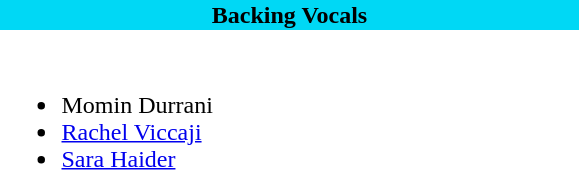<table style="border-spacing: 6px; border: 0px;">
<tr>
<th style="color:black; width:24em; background:#00D8F5; text-align:center">Backing Vocals</th>
</tr>
<tr>
<td colspan="2"><br><ul><li>Momin Durrani</li><li><a href='#'>Rachel Viccaji</a></li><li><a href='#'>Sara Haider</a></li></ul></td>
</tr>
</table>
